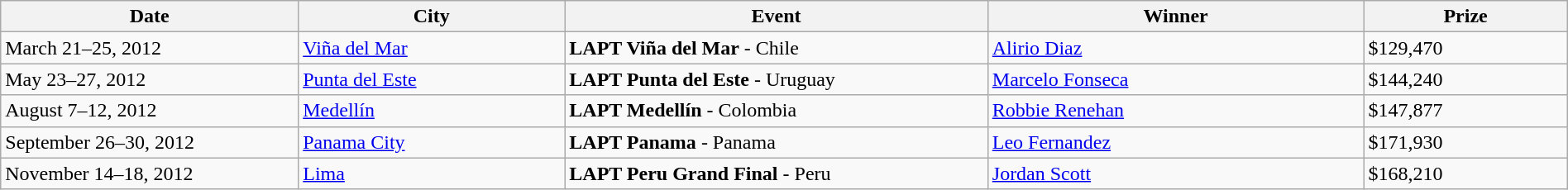<table class="wikitable" width="100%">
<tr>
<th width="19%">Date</th>
<th width="17%">City</th>
<th width="27%">Event</th>
<th width="24%">Winner</th>
<th width="13%">Prize</th>
</tr>
<tr>
<td>March 21–25, 2012</td>
<td> <a href='#'>Viña del Mar</a></td>
<td><strong>LAPT Viña del Mar</strong> - Chile</td>
<td> <a href='#'>Alirio Diaz</a></td>
<td>$129,470</td>
</tr>
<tr>
<td>May 23–27, 2012</td>
<td> <a href='#'>Punta del Este</a></td>
<td><strong>LAPT Punta del Este</strong> - Uruguay</td>
<td> <a href='#'>Marcelo Fonseca</a></td>
<td>$144,240</td>
</tr>
<tr>
<td>August 7–12, 2012</td>
<td> <a href='#'>Medellín</a></td>
<td><strong>LAPT Medellín</strong> - Colombia</td>
<td> <a href='#'>Robbie Renehan</a></td>
<td>$147,877</td>
</tr>
<tr>
<td>September 26–30, 2012</td>
<td> <a href='#'>Panama City</a></td>
<td><strong>LAPT Panama</strong> - Panama</td>
<td> <a href='#'>Leo Fernandez</a></td>
<td>$171,930</td>
</tr>
<tr>
<td>November 14–18, 2012</td>
<td> <a href='#'>Lima</a></td>
<td><strong>LAPT Peru Grand Final</strong> - Peru</td>
<td> <a href='#'>Jordan Scott</a></td>
<td>$168,210</td>
</tr>
</table>
